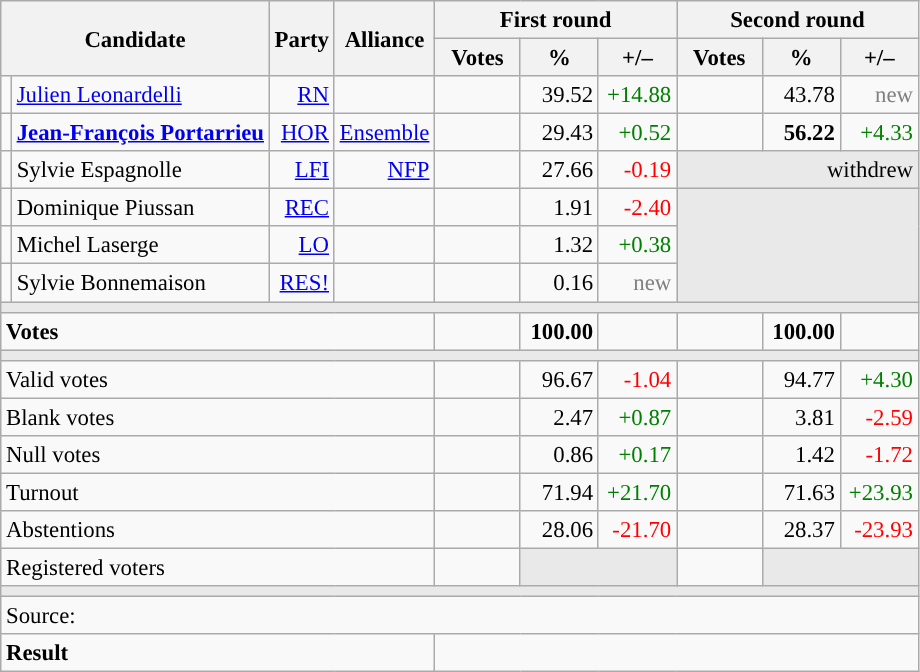<table class="wikitable" style="text-align:right;font-size:95%;">
<tr>
<th rowspan="2" colspan="2">Candidate</th>
<th colspan="1" rowspan="2">Party</th>
<th colspan="1" rowspan="2">Alliance</th>
<th colspan="3">First round</th>
<th colspan="3">Second round</th>
</tr>
<tr>
<th style="width:50px;">Votes</th>
<th style="width:45px;">%</th>
<th style="width:45px;">+/–</th>
<th style="width:50px;">Votes</th>
<th style="width:45px;">%</th>
<th style="width:45px;">+/–</th>
</tr>
<tr>
<td style="color:inherit;background:"></td>
<td style="text-align:left;"><a href='#'>Julien Leonardelli</a></td>
<td><a href='#'>RN</a></td>
<td></td>
<td></td>
<td>39.52</td>
<td style="color:green;">+14.88</td>
<td></td>
<td>43.78</td>
<td style="color:grey;">new</td>
</tr>
<tr>
<td style="color:inherit;background:"></td>
<td style="text-align:left;"><strong><a href='#'>Jean-François Portarrieu</a></strong></td>
<td><a href='#'>HOR</a></td>
<td><a href='#'>Ensemble</a></td>
<td></td>
<td>29.43</td>
<td style="color:green;">+0.52</td>
<td><strong></strong></td>
<td><strong>56.22</strong></td>
<td style="color:green;">+4.33</td>
</tr>
<tr>
<td style="color:inherit;background:"></td>
<td style="text-align:left;">Sylvie Espagnolle</td>
<td><a href='#'>LFI</a></td>
<td><a href='#'>NFP</a></td>
<td></td>
<td>27.66</td>
<td style="color:red;">-0.19</td>
<td colspan="3" style="background:#E9E9E9;">withdrew</td>
</tr>
<tr>
<td style="color:inherit;background:"></td>
<td style="text-align:left;">Dominique Piussan</td>
<td><a href='#'>REC</a></td>
<td></td>
<td></td>
<td>1.91</td>
<td style="color:red;">-2.40</td>
<td colspan="3" rowspan="3" style="background:#E9E9E9;"></td>
</tr>
<tr>
<td style="color:inherit;background:"></td>
<td style="text-align:left;">Michel Laserge</td>
<td><a href='#'>LO</a></td>
<td></td>
<td></td>
<td>1.32</td>
<td style="color:green;">+0.38</td>
</tr>
<tr>
<td style="color:inherit;background:"></td>
<td style="text-align:left;">Sylvie Bonnemaison</td>
<td><a href='#'>RES!</a></td>
<td></td>
<td></td>
<td>0.16</td>
<td style="color:grey;">new</td>
</tr>
<tr>
<td colspan="10" style="background:#E9E9E9;"></td>
</tr>
<tr style="font-weight:bold;">
<td colspan="4" style="text-align:left;">Votes</td>
<td></td>
<td>100.00</td>
<td></td>
<td></td>
<td>100.00</td>
<td></td>
</tr>
<tr>
<td colspan="10" style="background:#E9E9E9;"></td>
</tr>
<tr>
<td colspan="4" style="text-align:left;">Valid votes</td>
<td></td>
<td>96.67</td>
<td style="color:red;">-1.04</td>
<td></td>
<td>94.77</td>
<td style="color:green;">+4.30</td>
</tr>
<tr>
<td colspan="4" style="text-align:left;">Blank votes</td>
<td></td>
<td>2.47</td>
<td style="color:green;">+0.87</td>
<td></td>
<td>3.81</td>
<td style="color:red;">-2.59</td>
</tr>
<tr>
<td colspan="4" style="text-align:left;">Null votes</td>
<td></td>
<td>0.86</td>
<td style="color:green;">+0.17</td>
<td></td>
<td>1.42</td>
<td style="color:red;">-1.72</td>
</tr>
<tr>
<td colspan="4" style="text-align:left;">Turnout</td>
<td></td>
<td>71.94</td>
<td style="color:green;">+21.70</td>
<td></td>
<td>71.63</td>
<td style="color:green;">+23.93</td>
</tr>
<tr>
<td colspan="4" style="text-align:left;">Abstentions</td>
<td></td>
<td>28.06</td>
<td style="color:red;">-21.70</td>
<td></td>
<td>28.37</td>
<td style="color:red;">-23.93</td>
</tr>
<tr>
<td colspan="4" style="text-align:left;">Registered voters</td>
<td></td>
<td colspan="2" style="background:#E9E9E9;"></td>
<td></td>
<td colspan="2" style="background:#E9E9E9;"></td>
</tr>
<tr>
<td colspan="10" style="background:#E9E9E9;"></td>
</tr>
<tr>
<td colspan="10" style="text-align:left;">Source: </td>
</tr>
<tr style="font-weight:bold">
<td colspan="4" style="text-align:left;">Result</td>
<td colspan="6" style="background-color:"></td>
</tr>
</table>
